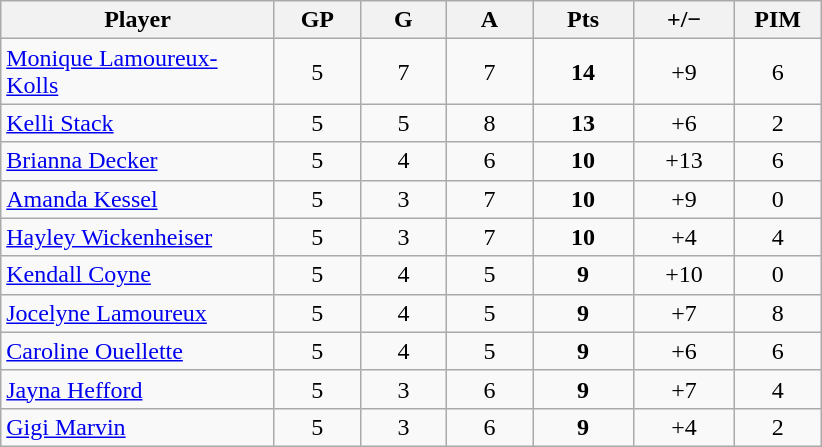<table class="wikitable sortable" style="text-align:center;">
<tr>
<th width="175px">Player</th>
<th width="50px">GP</th>
<th width="50px">G</th>
<th width="50px">A</th>
<th width="60px">Pts</th>
<th width="60px">+/−</th>
<th width="50px">PIM</th>
</tr>
<tr>
<td style="text-align:left;"> <a href='#'>Monique Lamoureux-Kolls</a></td>
<td>5</td>
<td>7</td>
<td>7</td>
<td><strong>14</strong></td>
<td>+9</td>
<td>6</td>
</tr>
<tr>
<td style="text-align:left;"> <a href='#'>Kelli Stack</a></td>
<td>5</td>
<td>5</td>
<td>8</td>
<td><strong>13</strong></td>
<td>+6</td>
<td>2</td>
</tr>
<tr>
<td style="text-align:left;"> <a href='#'>Brianna Decker</a></td>
<td>5</td>
<td>4</td>
<td>6</td>
<td><strong>10</strong></td>
<td>+13</td>
<td>6</td>
</tr>
<tr>
<td style="text-align:left;"> <a href='#'>Amanda Kessel</a></td>
<td>5</td>
<td>3</td>
<td>7</td>
<td><strong>10</strong></td>
<td>+9</td>
<td>0</td>
</tr>
<tr>
<td style="text-align:left;"> <a href='#'>Hayley Wickenheiser</a></td>
<td>5</td>
<td>3</td>
<td>7</td>
<td><strong>10</strong></td>
<td>+4</td>
<td>4</td>
</tr>
<tr>
<td style="text-align:left;"> <a href='#'>Kendall Coyne</a></td>
<td>5</td>
<td>4</td>
<td>5</td>
<td><strong>9</strong></td>
<td>+10</td>
<td>0</td>
</tr>
<tr>
<td style="text-align:left;"> <a href='#'>Jocelyne Lamoureux</a></td>
<td>5</td>
<td>4</td>
<td>5</td>
<td><strong>9</strong></td>
<td>+7</td>
<td>8</td>
</tr>
<tr>
<td style="text-align:left;"> <a href='#'>Caroline Ouellette</a></td>
<td>5</td>
<td>4</td>
<td>5</td>
<td><strong>9</strong></td>
<td>+6</td>
<td>6</td>
</tr>
<tr>
<td style="text-align:left;"> <a href='#'>Jayna Hefford</a></td>
<td>5</td>
<td>3</td>
<td>6</td>
<td><strong>9</strong></td>
<td>+7</td>
<td>4</td>
</tr>
<tr>
<td style="text-align:left;"> <a href='#'>Gigi Marvin</a></td>
<td>5</td>
<td>3</td>
<td>6</td>
<td><strong>9</strong></td>
<td>+4</td>
<td>2</td>
</tr>
</table>
